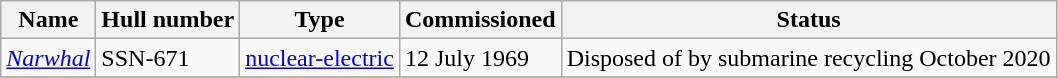<table class="wikitable">
<tr>
<th>Name</th>
<th>Hull number</th>
<th>Type</th>
<th>Commissioned</th>
<th>Status</th>
</tr>
<tr>
<td><em><a href='#'>Narwhal</a></em></td>
<td>SSN-671</td>
<td><a href='#'>nuclear-electric</a></td>
<td>12 July 1969</td>
<td>Disposed of by submarine recycling October 2020</td>
</tr>
<tr>
</tr>
</table>
